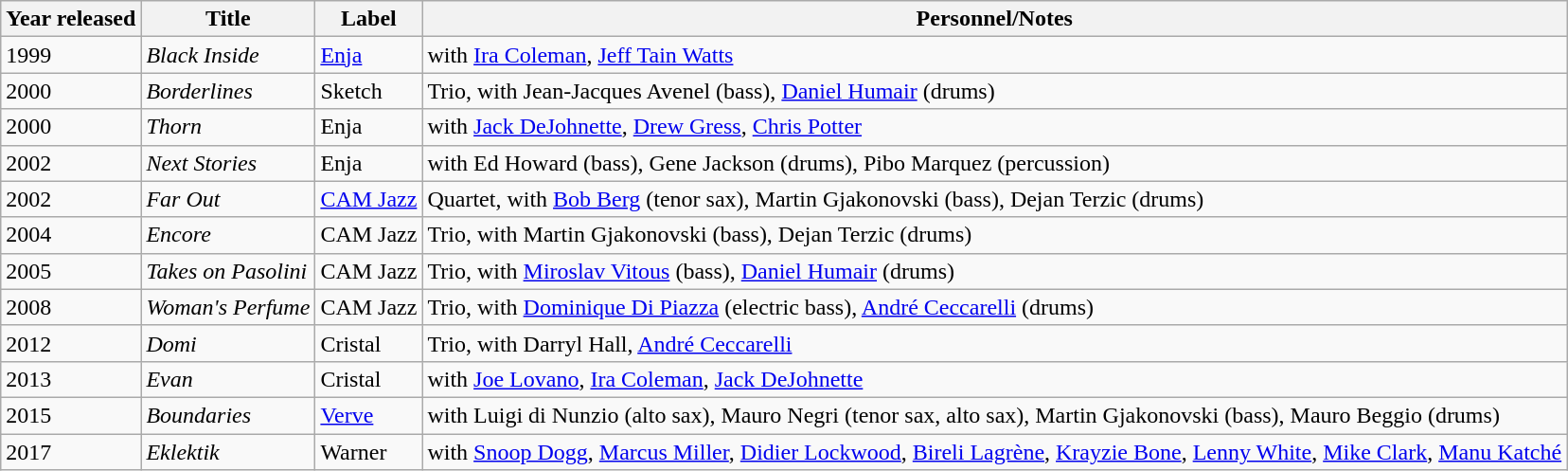<table class="wikitable sortable">
<tr>
<th>Year released</th>
<th>Title</th>
<th>Label</th>
<th>Personnel/Notes</th>
</tr>
<tr>
<td>1999</td>
<td><em>Black Inside</em></td>
<td><a href='#'>Enja</a></td>
<td>with <a href='#'>Ira Coleman</a>, <a href='#'>Jeff Tain Watts</a></td>
</tr>
<tr>
<td>2000</td>
<td><em>Borderlines</em></td>
<td>Sketch</td>
<td>Trio, with Jean-Jacques Avenel (bass), <a href='#'>Daniel Humair</a> (drums)</td>
</tr>
<tr>
<td>2000</td>
<td><em>Thorn</em></td>
<td>Enja</td>
<td>with <a href='#'>Jack DeJohnette</a>, <a href='#'>Drew Gress</a>, <a href='#'>Chris Potter</a></td>
</tr>
<tr>
<td>2002</td>
<td><em>Next Stories</em></td>
<td>Enja</td>
<td>with Ed Howard (bass), Gene Jackson (drums), Pibo Marquez (percussion)</td>
</tr>
<tr>
<td>2002</td>
<td><em>Far Out</em></td>
<td><a href='#'>CAM Jazz</a></td>
<td>Quartet, with <a href='#'>Bob Berg</a> (tenor sax), Martin Gjakonovski (bass), Dejan Terzic (drums)</td>
</tr>
<tr>
<td>2004</td>
<td><em>Encore</em></td>
<td>CAM Jazz</td>
<td>Trio, with Martin Gjakonovski (bass), Dejan Terzic (drums)</td>
</tr>
<tr>
<td>2005</td>
<td><em>Takes on Pasolini</em></td>
<td>CAM Jazz</td>
<td>Trio, with <a href='#'>Miroslav Vitous</a> (bass), <a href='#'>Daniel Humair</a> (drums)</td>
</tr>
<tr>
<td>2008</td>
<td><em>Woman's Perfume</em></td>
<td>CAM Jazz</td>
<td>Trio, with <a href='#'>Dominique Di Piazza</a> (electric bass), <a href='#'>André Ceccarelli</a> (drums)</td>
</tr>
<tr>
<td>2012</td>
<td><em>Domi</em></td>
<td>Cristal</td>
<td>Trio, with Darryl Hall, <a href='#'>André Ceccarelli</a></td>
</tr>
<tr>
<td>2013</td>
<td><em>Evan</em></td>
<td>Cristal</td>
<td>with <a href='#'>Joe Lovano</a>, <a href='#'>Ira Coleman</a>, <a href='#'>Jack DeJohnette</a></td>
</tr>
<tr>
<td>2015</td>
<td><em>Boundaries</em></td>
<td><a href='#'>Verve</a></td>
<td>with Luigi di Nunzio (alto sax), Mauro Negri (tenor sax, alto sax), Martin Gjakonovski (bass), Mauro Beggio (drums)</td>
</tr>
<tr>
<td>2017</td>
<td><em>Eklektik</em></td>
<td>Warner</td>
<td>with <a href='#'>Snoop Dogg</a>, <a href='#'>Marcus Miller</a>, <a href='#'>Didier Lockwood</a>, <a href='#'>Bireli Lagrène</a>, <a href='#'>Krayzie Bone</a>, <a href='#'>Lenny White</a>, <a href='#'>Mike Clark</a>, <a href='#'>Manu Katché</a></td>
</tr>
</table>
